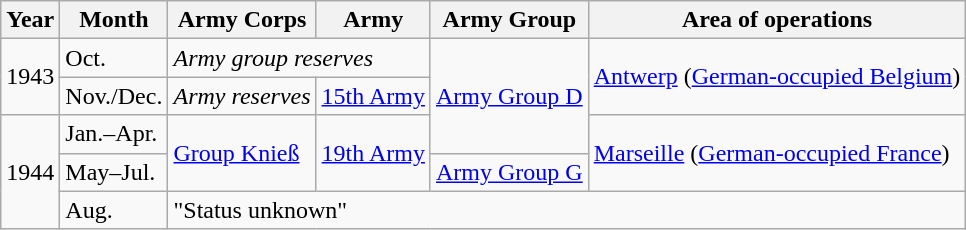<table class="wikitable">
<tr>
<th>Year</th>
<th>Month</th>
<th>Army Corps</th>
<th>Army</th>
<th>Army Group</th>
<th>Area of operations</th>
</tr>
<tr>
<td rowspan="2">1943</td>
<td>Oct.</td>
<td colspan="2"><em>Army group reserves</em></td>
<td rowspan="3"><a href='#'>Army Group D</a></td>
<td rowspan="2"><a href='#'>Antwerp</a> (<a href='#'>German-occupied Belgium</a>)</td>
</tr>
<tr>
<td>Nov./Dec.</td>
<td><em>Army reserves</em></td>
<td><a href='#'>15th Army</a></td>
</tr>
<tr>
<td rowspan="3">1944</td>
<td>Jan.–Apr.</td>
<td rowspan="2"><a href='#'>Group Knieß</a></td>
<td rowspan="2"><a href='#'>19th Army</a></td>
<td rowspan="2"><a href='#'>Marseille</a> (<a href='#'>German-occupied France</a>)</td>
</tr>
<tr>
<td>May–Jul.</td>
<td><a href='#'>Army Group G</a></td>
</tr>
<tr>
<td>Aug.</td>
<td colspan="4">"Status unknown"</td>
</tr>
</table>
